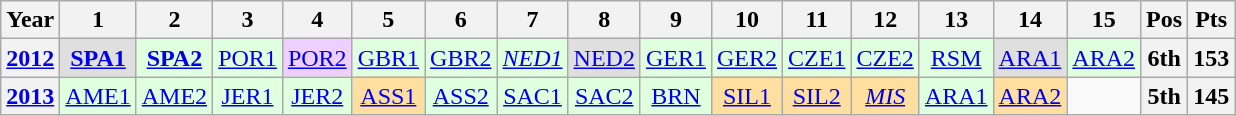<table class="wikitable" style="text-align:center;">
<tr>
<th>Year</th>
<th>1</th>
<th>2</th>
<th>3</th>
<th>4</th>
<th>5</th>
<th>6</th>
<th>7</th>
<th>8</th>
<th>9</th>
<th>10</th>
<th>11</th>
<th>12</th>
<th>13</th>
<th>14</th>
<th>15</th>
<th>Pos</th>
<th>Pts</th>
</tr>
<tr>
<th><a href='#'>2012</a></th>
<td style="background:#dfdfdf;"><strong><a href='#'>SPA1</a></strong><br></td>
<td style="background:#dfffdf;"><strong><a href='#'>SPA2</a></strong><br></td>
<td style="background:#dfffdf;"><a href='#'>POR1</a><br></td>
<td style="background:#efcfff;"><a href='#'>POR2</a><br></td>
<td style="background:#dfffdf;"><a href='#'>GBR1</a><br></td>
<td style="background:#dfffdf;"><a href='#'>GBR2</a><br></td>
<td style="background:#dfffdf;"><em><a href='#'>NED1</a></em><br></td>
<td style="background:#dfdfdf;"><a href='#'>NED2</a><br></td>
<td style="background:#dfffdf;"><a href='#'>GER1</a><br></td>
<td style="background:#dfffdf;"><a href='#'>GER2</a><br></td>
<td style="background:#dfffdf;"><a href='#'>CZE1</a><br></td>
<td style="background:#dfffdf;"><a href='#'>CZE2</a><br></td>
<td style="background:#dfffdf;"><a href='#'>RSM</a><br></td>
<td style="background:#dfdfdf;"><a href='#'>ARA1</a><br></td>
<td style="background:#dfffdf;"><a href='#'>ARA2</a><br></td>
<th>6th</th>
<th>153</th>
</tr>
<tr>
<th><a href='#'>2013</a></th>
<td style="background:#dfffdf;"><a href='#'>AME1</a><br></td>
<td style="background:#dfffdf;"><a href='#'>AME2</a><br></td>
<td style="background:#dfffdf;"><a href='#'>JER1</a><br></td>
<td style="background:#dfffdf;"><a href='#'>JER2</a><br></td>
<td style="background:#ffdf9f;"><a href='#'>ASS1</a><br></td>
<td style="background:#dfffdf;"><a href='#'>ASS2</a><br></td>
<td style="background:#dfffdf;"><a href='#'>SAC1</a><br></td>
<td style="background:#dfffdf;"><a href='#'>SAC2</a><br></td>
<td style="background:#dfffdf;"><a href='#'>BRN</a><br></td>
<td style="background:#ffdf9f;"><a href='#'>SIL1</a><br></td>
<td style="background:#ffdf9f;"><a href='#'>SIL2</a><br></td>
<td style="background:#ffdf9f;"><em><a href='#'>MIS</a></em><br></td>
<td style="background:#dfffdf;"><a href='#'>ARA1</a><br></td>
<td style="background:#ffdf9f;"><a href='#'>ARA2</a><br></td>
<td></td>
<th>5th</th>
<th>145</th>
</tr>
</table>
